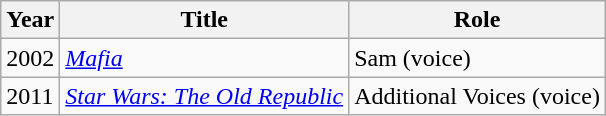<table class="wikitable sortable">
<tr>
<th>Year</th>
<th>Title</th>
<th>Role</th>
</tr>
<tr>
<td>2002</td>
<td><em><a href='#'>Mafia</a></em></td>
<td>Sam (voice)</td>
</tr>
<tr>
<td>2011</td>
<td><em><a href='#'>Star Wars: The Old Republic</a></em></td>
<td>Additional Voices (voice)</td>
</tr>
</table>
